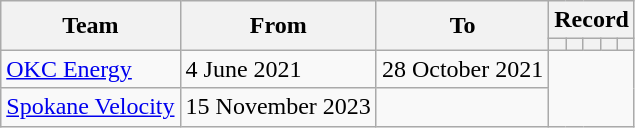<table class=wikitable style=text-align:center>
<tr>
<th rowspan=2>Team</th>
<th rowspan=2>From</th>
<th rowspan=2>To</th>
<th colspan=5>Record</th>
</tr>
<tr>
<th></th>
<th></th>
<th></th>
<th></th>
<th></th>
</tr>
<tr>
<td align=left><a href='#'>OKC Energy</a></td>
<td align=left>4 June 2021</td>
<td align=left>28 October 2021<br></td>
</tr>
<tr>
<td align=left><a href='#'>Spokane Velocity</a></td>
<td align=left>15 November 2023</td>
<td align=left><br></td>
</tr>
</table>
